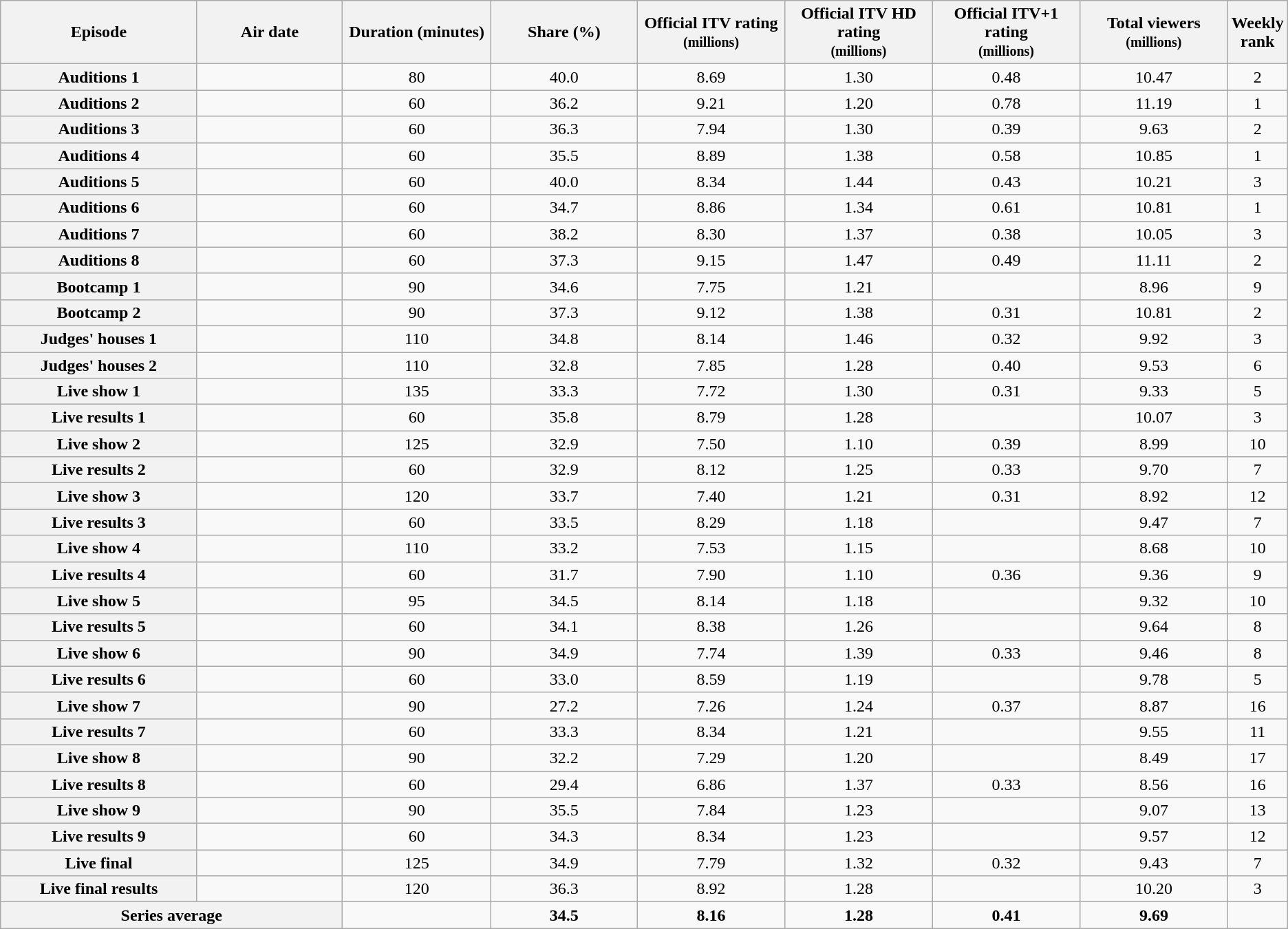<table class="wikitable sortable" style="text-align:center">
<tr>
<th scope="col" style="width:16%">Episode</th>
<th scope="col" style="width:12%">Air date</th>
<th scope="col" style="width:12%">Duration (minutes)</th>
<th scope="col" style="width:12%">Share (%)</th>
<th scope="col" style="width:12%">Official ITV rating<br><small>(millions)</small></th>
<th scope="col" style="width:12%">Official ITV HD rating<br><small>(millions)</small></th>
<th scope="col" style="width:12%">Official ITV+1 rating<br><small>(millions)</small></th>
<th scope="col" style="width:12%">Total viewers<br><small>(millions)</small></th>
<th scope="col" style="width:12%">Weekly rank</th>
</tr>
<tr>
<th scope="row">Auditions 1</th>
<td></td>
<td>80</td>
<td>40.0</td>
<td>8.69</td>
<td>1.30</td>
<td>0.48</td>
<td>10.47</td>
<td>2</td>
</tr>
<tr>
<th scope="row">Auditions 2</th>
<td></td>
<td>60</td>
<td>36.2</td>
<td>9.21</td>
<td>1.20</td>
<td>0.78</td>
<td>11.19</td>
<td>1</td>
</tr>
<tr>
<th scope="row">Auditions 3</th>
<td></td>
<td>60</td>
<td>36.3</td>
<td>7.94</td>
<td>1.30</td>
<td>0.39</td>
<td>9.63</td>
<td>2</td>
</tr>
<tr>
<th scope="row">Auditions 4</th>
<td></td>
<td>60</td>
<td>35.5</td>
<td>8.89</td>
<td>1.38</td>
<td>0.58</td>
<td>10.85</td>
<td>1</td>
</tr>
<tr>
<th scope="row">Auditions 5</th>
<td></td>
<td>60</td>
<td>40.0</td>
<td>8.34</td>
<td>1.44</td>
<td>0.43</td>
<td>10.21</td>
<td>3</td>
</tr>
<tr>
<th scope="row">Auditions 6</th>
<td></td>
<td>60</td>
<td>34.7</td>
<td>8.86</td>
<td>1.34</td>
<td>0.61</td>
<td>10.81</td>
<td>1</td>
</tr>
<tr>
<th scope="row">Auditions 7</th>
<td></td>
<td>60</td>
<td>38.2</td>
<td>8.30</td>
<td>1.37</td>
<td>0.38</td>
<td>10.05</td>
<td>3</td>
</tr>
<tr>
<th scope="row">Auditions 8</th>
<td></td>
<td>60</td>
<td>37.3</td>
<td>9.15</td>
<td>1.47</td>
<td>0.49</td>
<td>11.11</td>
<td>2</td>
</tr>
<tr>
<th scope="row">Bootcamp 1</th>
<td></td>
<td>90</td>
<td>34.6</td>
<td>7.75</td>
<td>1.21</td>
<td></td>
<td>8.96</td>
<td>9</td>
</tr>
<tr>
<th scope="row">Bootcamp 2</th>
<td></td>
<td>90</td>
<td>37.3</td>
<td>9.12</td>
<td>1.38</td>
<td>0.31</td>
<td>10.81</td>
<td>2</td>
</tr>
<tr>
<th scope="row">Judges' houses 1</th>
<td></td>
<td>110</td>
<td>34.8</td>
<td>8.14</td>
<td>1.46</td>
<td>0.32</td>
<td>9.92</td>
<td>3</td>
</tr>
<tr>
<th scope="row">Judges' houses 2</th>
<td></td>
<td>110</td>
<td>32.8</td>
<td>7.85</td>
<td>1.28</td>
<td>0.40</td>
<td>9.53</td>
<td>6</td>
</tr>
<tr>
<th scope="row">Live show 1</th>
<td></td>
<td>135</td>
<td>33.3</td>
<td>7.72</td>
<td>1.30</td>
<td>0.31</td>
<td>9.33</td>
<td>5</td>
</tr>
<tr>
<th scope="row">Live results 1</th>
<td></td>
<td>60</td>
<td>35.8</td>
<td>8.79</td>
<td>1.28</td>
<td></td>
<td>10.07</td>
<td>3</td>
</tr>
<tr>
<th scope="row">Live show 2</th>
<td></td>
<td>125</td>
<td>32.9</td>
<td>7.50</td>
<td>1.10</td>
<td>0.39</td>
<td>8.99</td>
<td>10</td>
</tr>
<tr>
<th scope="row">Live results 2</th>
<td></td>
<td>60</td>
<td>32.9</td>
<td>8.12</td>
<td>1.25</td>
<td>0.33</td>
<td>9.70</td>
<td>7</td>
</tr>
<tr>
<th scope="row">Live show 3</th>
<td></td>
<td>120</td>
<td>33.7</td>
<td>7.40</td>
<td>1.21</td>
<td>0.31</td>
<td>8.92</td>
<td>12</td>
</tr>
<tr>
<th scope="row">Live results 3</th>
<td></td>
<td>60</td>
<td>33.5</td>
<td>8.29</td>
<td>1.18</td>
<td></td>
<td>9.47</td>
<td>7</td>
</tr>
<tr>
<th scope="row">Live show 4</th>
<td></td>
<td>110</td>
<td>33.2</td>
<td>7.53</td>
<td>1.15</td>
<td></td>
<td>8.68</td>
<td>10</td>
</tr>
<tr>
<th scope="row">Live results 4</th>
<td></td>
<td>60</td>
<td>31.7</td>
<td>7.90</td>
<td>1.10</td>
<td>0.36</td>
<td>9.36</td>
<td>9</td>
</tr>
<tr>
<th scope="row">Live show 5</th>
<td></td>
<td>95</td>
<td>34.5</td>
<td>8.14</td>
<td>1.18</td>
<td></td>
<td>9.32</td>
<td>10</td>
</tr>
<tr>
<th scope="row">Live results 5</th>
<td></td>
<td>60</td>
<td>34.1</td>
<td>8.38</td>
<td>1.26</td>
<td></td>
<td>9.64</td>
<td>8</td>
</tr>
<tr>
<th scope="row">Live show 6</th>
<td></td>
<td>90</td>
<td>34.9</td>
<td>7.74</td>
<td>1.39</td>
<td>0.33</td>
<td>9.46</td>
<td>8</td>
</tr>
<tr>
<th scope="row">Live results 6</th>
<td></td>
<td>60</td>
<td>33.0</td>
<td>8.59</td>
<td>1.19</td>
<td></td>
<td>9.78</td>
<td>5</td>
</tr>
<tr>
<th scope="row">Live show 7</th>
<td></td>
<td>90</td>
<td>27.2</td>
<td>7.26</td>
<td>1.24</td>
<td>0.37</td>
<td>8.87</td>
<td>16</td>
</tr>
<tr>
<th scope="row">Live results 7</th>
<td></td>
<td>60</td>
<td>33.3</td>
<td>8.34</td>
<td>1.21</td>
<td></td>
<td>9.55</td>
<td>11</td>
</tr>
<tr>
<th scope="row">Live show 8</th>
<td></td>
<td>90</td>
<td>32.2</td>
<td>7.29</td>
<td>1.20</td>
<td></td>
<td>8.49</td>
<td>17</td>
</tr>
<tr>
<th scope="row">Live results 8</th>
<td></td>
<td>60</td>
<td>29.4</td>
<td>6.86</td>
<td>1.37</td>
<td>0.33</td>
<td>8.56</td>
<td>16</td>
</tr>
<tr>
<th scope="row">Live show 9</th>
<td></td>
<td>90</td>
<td>35.5</td>
<td>7.84</td>
<td>1.23</td>
<td></td>
<td>9.07</td>
<td>13</td>
</tr>
<tr>
<th scope="row">Live results 9</th>
<td></td>
<td>60</td>
<td>34.3</td>
<td>8.34</td>
<td>1.23</td>
<td></td>
<td>9.57</td>
<td>12</td>
</tr>
<tr>
<th scope="row">Live final</th>
<td></td>
<td>125</td>
<td>34.9</td>
<td>7.79</td>
<td>1.32</td>
<td>0.32</td>
<td>9.43</td>
<td>7</td>
</tr>
<tr>
<th scope="row">Live final results</th>
<td></td>
<td>120</td>
<td>36.3</td>
<td>8.92</td>
<td>1.28</td>
<td></td>
<td>10.20</td>
<td>3</td>
</tr>
<tr>
<th colspan="2" scope="row">Series average</th>
<td></td>
<td><strong>34.5</strong></td>
<td><strong>8.16</strong></td>
<td><strong>1.28</strong></td>
<td><strong>0.41</strong></td>
<td><strong>9.69</strong></td>
<td></td>
</tr>
</table>
